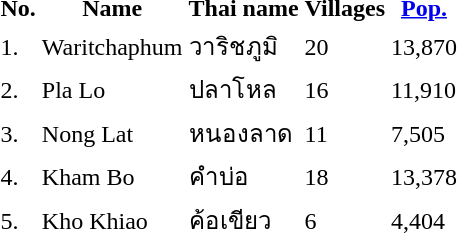<table>
<tr>
<th>No.</th>
<th>Name</th>
<th>Thai name</th>
<th>Villages</th>
<th><a href='#'>Pop.</a></th>
</tr>
<tr>
<td>1.</td>
<td>Waritchaphum</td>
<td>วาริชภูมิ</td>
<td>20</td>
<td>13,870</td>
<td></td>
</tr>
<tr>
<td>2.</td>
<td>Pla Lo</td>
<td>ปลาโหล</td>
<td>16</td>
<td>11,910</td>
<td></td>
</tr>
<tr>
<td>3.</td>
<td>Nong Lat</td>
<td>หนองลาด</td>
<td>11</td>
<td>7,505</td>
<td></td>
</tr>
<tr>
<td>4.</td>
<td>Kham Bo</td>
<td>คำบ่อ</td>
<td>18</td>
<td>13,378</td>
<td></td>
</tr>
<tr>
<td>5.</td>
<td>Kho Khiao</td>
<td>ค้อเขียว</td>
<td>6</td>
<td>4,404</td>
<td></td>
</tr>
</table>
